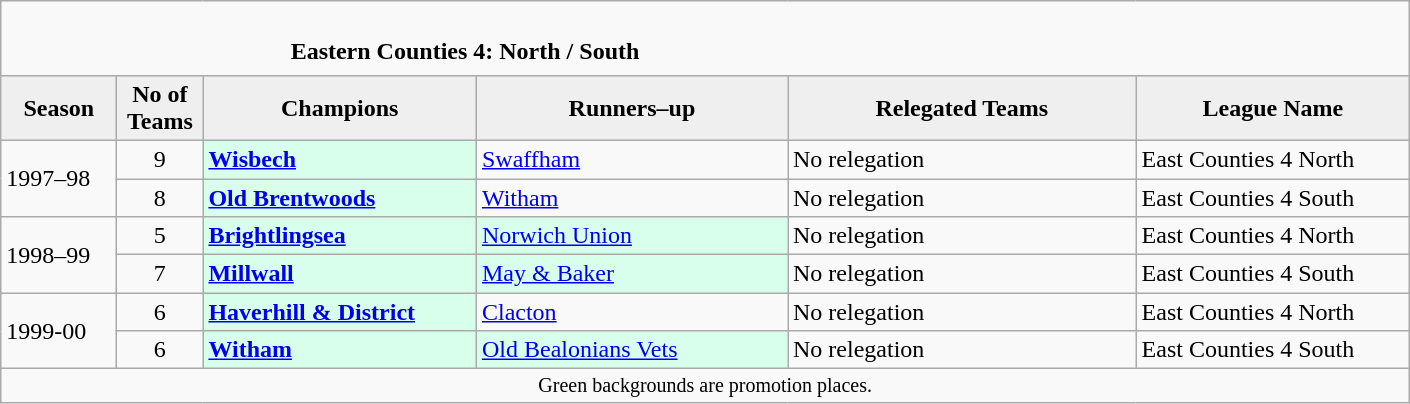<table class="wikitable" style="text-align: left;">
<tr>
<td colspan="11" cellpadding="0" cellspacing="0"><br><table border="0" style="width:100%;" cellpadding="0" cellspacing="0">
<tr>
<td style="width:20%; border:0;"></td>
<td style="border:0;"><strong>Eastern Counties 4: North / South</strong></td>
<td style="width:20%; border:0;"></td>
</tr>
</table>
</td>
</tr>
<tr>
<th style="background:#efefef; width:70px;">Season</th>
<th style="background:#efefef; width:50px;">No of Teams</th>
<th style="background:#efefef; width:175px;">Champions</th>
<th style="background:#efefef; width:200px;">Runners–up</th>
<th style="background:#efefef; width:225px;">Relegated Teams</th>
<th style="background:#efefef; width:175px;">League Name</th>
</tr>
<tr align=left>
<td rowspan=2>1997–98</td>
<td style="text-align: center;">9</td>
<td style="background:#d8ffeb;"><strong><a href='#'>Wisbech</a></strong></td>
<td><a href='#'>Swaffham</a></td>
<td>No relegation</td>
<td>East Counties 4 North</td>
</tr>
<tr>
<td style="text-align: center;">8</td>
<td style="background:#d8ffeb;"><strong><a href='#'>Old Brentwoods</a></strong></td>
<td><a href='#'>Witham</a></td>
<td>No relegation</td>
<td>East Counties 4 South</td>
</tr>
<tr>
<td rowspan=2>1998–99<br></td>
<td style="text-align: center;">5</td>
<td style="background:#d8ffeb;"><strong><a href='#'>Brightlingsea</a></strong></td>
<td style="background:#d8ffeb;"><a href='#'>Norwich Union</a></td>
<td>No relegation</td>
<td>East Counties 4 North</td>
</tr>
<tr>
<td style="text-align: center;">7</td>
<td style="background:#d8ffeb;"><strong><a href='#'>Millwall</a></strong></td>
<td style="background:#d8ffeb;"><a href='#'>May & Baker</a></td>
<td>No relegation</td>
<td>East Counties 4 South</td>
</tr>
<tr>
<td rowspan=2>1999-00<br></td>
<td style="text-align: center;">6</td>
<td style="background:#d8ffeb;"><strong><a href='#'>Haverhill & District</a></strong></td>
<td><a href='#'>Clacton</a></td>
<td>No relegation</td>
<td>East Counties 4 North</td>
</tr>
<tr>
<td style="text-align: center;">6</td>
<td style="background:#d8ffeb;"><strong><a href='#'>Witham</a></strong></td>
<td style="background:#d8ffeb;"><a href='#'>Old Bealonians Vets</a></td>
<td>No relegation</td>
<td>East Counties 4 South</td>
</tr>
<tr>
<td colspan="15"  style="border:0; font-size:smaller; text-align:center;">Green backgrounds are promotion places.</td>
</tr>
</table>
